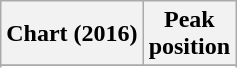<table class="wikitable plainrowheaders">
<tr>
<th>Chart (2016)</th>
<th>Peak<br>position</th>
</tr>
<tr>
</tr>
<tr>
</tr>
<tr>
</tr>
<tr>
</tr>
<tr>
</tr>
<tr>
</tr>
</table>
